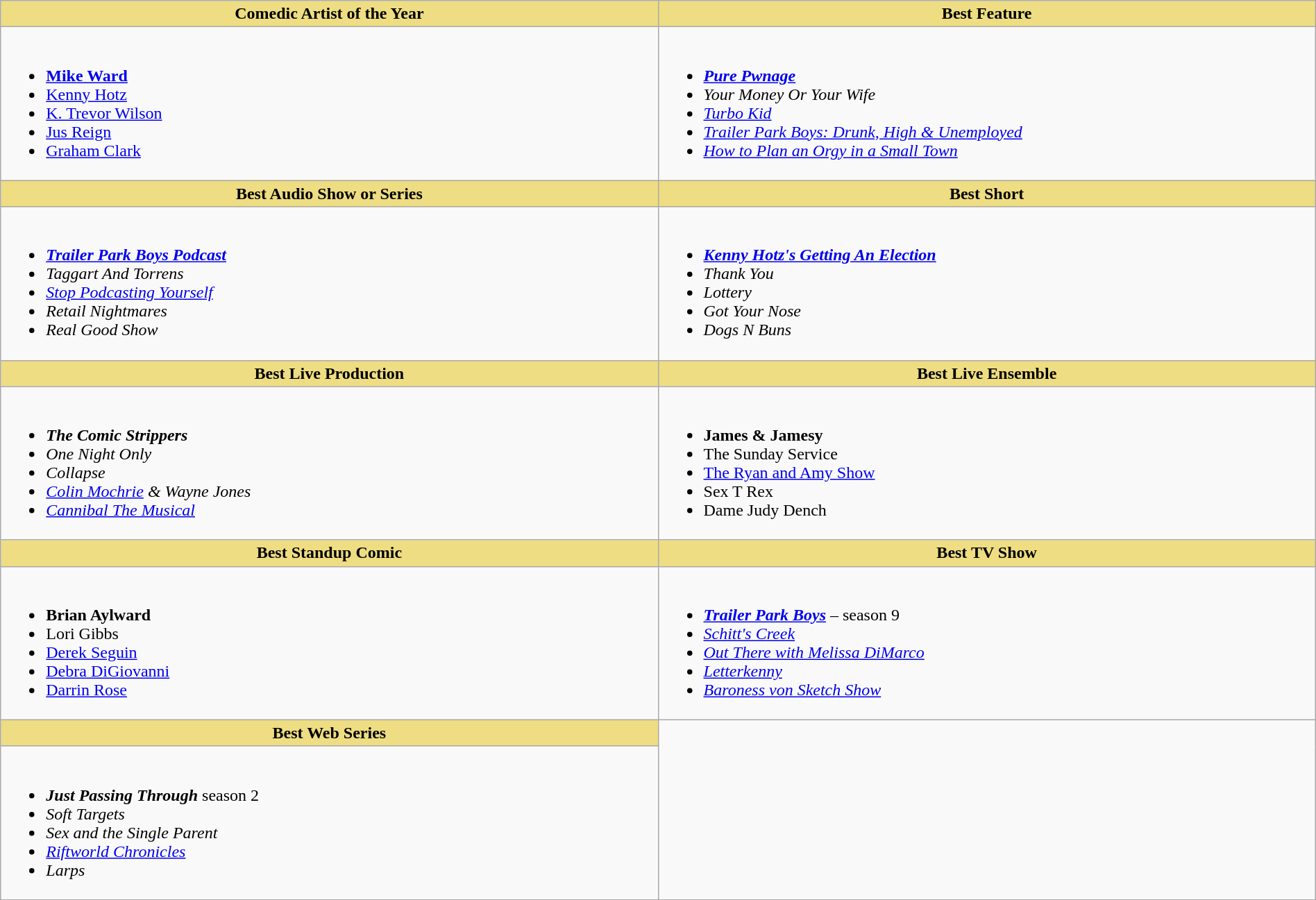<table class="wikitable" style="width:100%;">
<tr>
<th style="background:#EEDD82; width:50%">Comedic Artist of the Year</th>
<th style="background:#EEDD82; width:50%">Best Feature</th>
</tr>
<tr>
<td valign="top"><br><ul><li> <strong><a href='#'>Mike Ward</a></strong></li><li><a href='#'>Kenny Hotz</a></li><li><a href='#'>K. Trevor Wilson</a></li><li><a href='#'>Jus Reign</a></li><li><a href='#'>Graham Clark</a></li></ul></td>
<td valign="top"><br><ul><li> <strong><em><a href='#'>Pure Pwnage</a></em></strong></li><li><em>Your Money Or Your Wife</em></li><li><em><a href='#'>Turbo Kid</a></em></li><li><em><a href='#'>Trailer Park Boys: Drunk, High & Unemployed</a></em></li><li><em><a href='#'>How to Plan an Orgy in a Small Town</a></em></li></ul></td>
</tr>
<tr>
<th style="background:#EEDD82; width:50%">Best Audio Show or Series</th>
<th style="background:#EEDD82; width:50%">Best Short</th>
</tr>
<tr>
<td valign="top"><br><ul><li> <strong><em><a href='#'>Trailer Park Boys Podcast</a></em></strong></li><li><em>Taggart And Torrens</em></li><li><em><a href='#'>Stop Podcasting Yourself</a></em></li><li><em>Retail Nightmares</em></li><li><em>Real Good Show</em></li></ul></td>
<td valign="top"><br><ul><li> <strong><em><a href='#'>Kenny Hotz's Getting An Election</a></em></strong></li><li><em>Thank You</em></li><li><em>Lottery</em></li><li><em>Got Your Nose</em></li><li><em>Dogs N Buns</em></li></ul></td>
</tr>
<tr>
<th style="background:#EEDD82; width:50%">Best Live Production</th>
<th style="background:#EEDD82; width:50%">Best Live Ensemble</th>
</tr>
<tr>
<td valign="top"><br><ul><li> <strong><em>The Comic Strippers</em></strong></li><li><em>One Night Only</em></li><li><em>Collapse</em></li><li><em><a href='#'>Colin Mochrie</a> & Wayne Jones</em></li><li><em><a href='#'>Cannibal The Musical</a></em></li></ul></td>
<td valign="top"><br><ul><li> <strong>James & Jamesy</strong></li><li>The Sunday Service</li><li><a href='#'>The Ryan and Amy Show</a></li><li>Sex T Rex</li><li>Dame Judy Dench</li></ul></td>
</tr>
<tr>
<th style="background:#EEDD82; width:50%">Best Standup Comic</th>
<th style="background:#EEDD82; width:50%">Best TV Show</th>
</tr>
<tr>
<td valign="top"><br><ul><li> <strong>Brian Aylward</strong></li><li>Lori Gibbs</li><li><a href='#'>Derek Seguin</a></li><li><a href='#'>Debra DiGiovanni</a></li><li><a href='#'>Darrin Rose</a></li></ul></td>
<td valign="top"><br><ul><li> <strong><em><a href='#'>Trailer Park Boys</a></em></strong> – season 9</li><li><em><a href='#'>Schitt's Creek</a></em></li><li><em><a href='#'>Out There with Melissa DiMarco</a></em></li><li><em><a href='#'>Letterkenny</a></em></li><li><em><a href='#'>Baroness von Sketch Show</a></em></li></ul></td>
</tr>
<tr>
<th style="background:#EEDD82; width:50%">Best Web Series</th>
</tr>
<tr>
<td valign="top"><br><ul><li> <strong><em>Just Passing Through</em></strong> season 2</li><li><em>Soft Targets</em></li><li><em>Sex and the Single Parent</em></li><li><em><a href='#'>Riftworld Chronicles</a></em></li><li><em>Larps</em></li></ul></td>
</tr>
</table>
